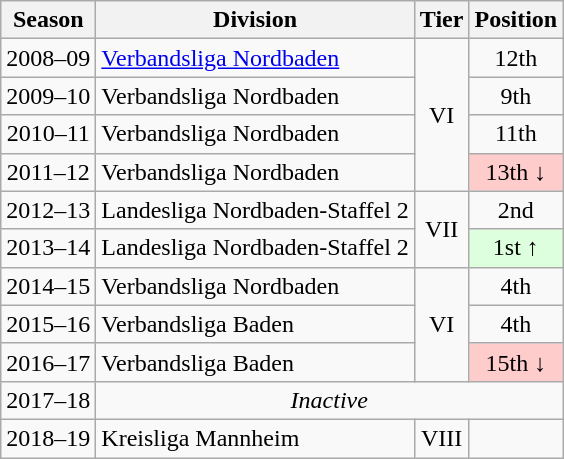<table class="wikitable">
<tr>
<th>Season</th>
<th>Division</th>
<th>Tier</th>
<th>Position</th>
</tr>
<tr align="center">
<td>2008–09</td>
<td align="left"><a href='#'>Verbandsliga Nordbaden</a></td>
<td rowspan=4>VI</td>
<td>12th</td>
</tr>
<tr align="center">
<td>2009–10</td>
<td align="left">Verbandsliga Nordbaden</td>
<td>9th</td>
</tr>
<tr align="center">
<td>2010–11</td>
<td align="left">Verbandsliga Nordbaden</td>
<td>11th</td>
</tr>
<tr align="center">
<td>2011–12</td>
<td align="left">Verbandsliga Nordbaden</td>
<td style="background:#ffcccc">13th ↓</td>
</tr>
<tr align="center">
<td>2012–13</td>
<td align="left">Landesliga Nordbaden-Staffel 2</td>
<td rowspan=2>VII</td>
<td>2nd</td>
</tr>
<tr align="center">
<td>2013–14</td>
<td align="left">Landesliga Nordbaden-Staffel 2</td>
<td style="background:#ddffdd">1st ↑</td>
</tr>
<tr align="center">
<td>2014–15</td>
<td align="left">Verbandsliga Nordbaden</td>
<td rowspan=3>VI</td>
<td>4th</td>
</tr>
<tr align="center">
<td>2015–16</td>
<td align="left">Verbandsliga Baden</td>
<td>4th</td>
</tr>
<tr align="center">
<td>2016–17</td>
<td align="left">Verbandsliga Baden</td>
<td style="background:#ffcccc">15th ↓</td>
</tr>
<tr align="center">
<td>2017–18</td>
<td colspan=3 align="center"><em>Inactive</em></td>
</tr>
<tr align="center">
<td>2018–19</td>
<td align="left">Kreisliga Mannheim</td>
<td>VIII</td>
<td></td>
</tr>
</table>
